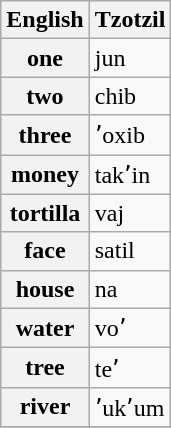<table class="wikitable">
<tr>
<th>English</th>
<th>Tzotzil</th>
</tr>
<tr>
<th>one</th>
<td>jun</td>
</tr>
<tr>
<th>two</th>
<td>chib</td>
</tr>
<tr>
<th>three</th>
<td>ʼoxib</td>
</tr>
<tr>
<th>money</th>
<td>takʼin</td>
</tr>
<tr>
<th>tortilla</th>
<td>vaj</td>
</tr>
<tr>
<th>face</th>
<td>satil</td>
</tr>
<tr>
<th>house</th>
<td>na</td>
</tr>
<tr>
<th>water</th>
<td>voʼ</td>
</tr>
<tr>
<th>tree</th>
<td>teʼ</td>
</tr>
<tr>
<th>river</th>
<td>ʼukʼum</td>
</tr>
<tr>
</tr>
</table>
